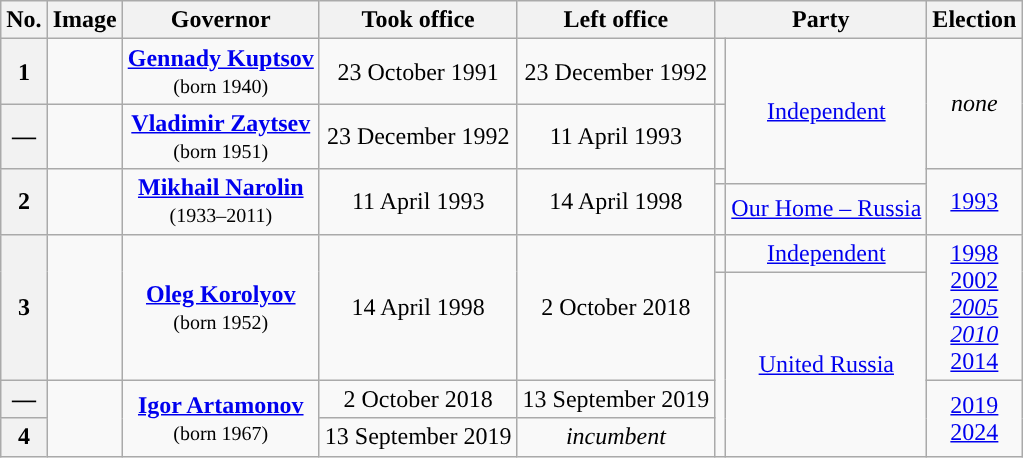<table class="wikitable" style="text-align: center;">
<tr>
<th>No.</th>
<th>Image</th>
<th>Governor</th>
<th>Took office</th>
<th>Left office</th>
<th colspan=2>Party</th>
<th>Election</th>
</tr>
<tr>
<th>1</th>
<td></td>
<td><strong><a href='#'>Gennady Kuptsov</a></strong><br><small>(born 1940)</small></td>
<td>23 October 1991</td>
<td>23 December 1992</td>
<td style="color:inherit;background: "></td>
<td rowspan=3><a href='#'>Independent</a></td>
<td rowspan=2><em>none</em></td>
</tr>
<tr>
<th>—</th>
<td></td>
<td><strong><a href='#'>Vladimir Zaytsev</a></strong><br><small>(born 1951)</small></td>
<td>23 December 1992</td>
<td>11 April 1993</td>
<td style="background: "></td>
</tr>
<tr>
<th rowspan=2>2</th>
<td rowspan=2></td>
<td rowspan=2><strong><a href='#'>Mikhail Narolin</a></strong><br><small>(1933–2011)</small></td>
<td rowspan=2>11 April 1993</td>
<td rowspan=2>14 April 1998</td>
<td style="background: "></td>
<td rowspan=2><a href='#'>1993</a></td>
</tr>
<tr>
<td style="color:inherit;background: "></td>
<td><a href='#'>Our Home – Russia</a></td>
</tr>
<tr>
<th rowspan=2>3</th>
<td rowspan=2></td>
<td rowspan=2><strong><a href='#'>Oleg Korolyov</a></strong><br><small>(born 1952)</small></td>
<td rowspan=2>14 April 1998</td>
<td rowspan=2>2 October 2018</td>
<td style="color:inherit;background: "></td>
<td><a href='#'>Independent</a></td>
<td rowspan=2><a href='#'>1998</a><br><a href='#'>2002</a><br><em><a href='#'>2005</a></em><br><em><a href='#'>2010</a></em><br><a href='#'>2014</a></td>
</tr>
<tr>
<td rowspan=3; style="background: "></td>
<td rowspan=3><a href='#'>United Russia</a></td>
</tr>
<tr>
<th>—</th>
<td rowspan=2></td>
<td rowspan=2><strong><a href='#'>Igor Artamonov</a></strong><br><small>(born 1967)</small></td>
<td>2 October 2018</td>
<td>13 September 2019</td>
<td rowspan=2><a href='#'>2019</a><br><a href='#'>2024</a></td>
</tr>
<tr>
<th>4</th>
<td>13 September 2019</td>
<td><em>incumbent</em></td>
</tr>
</table>
